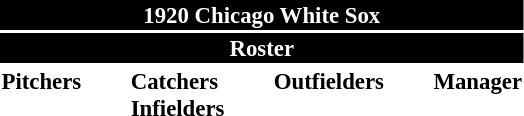<table class="toccolours" style="font-size: 95%;">
<tr>
<th colspan="10" style="background-color: black; color: white; text-align: center;">1920 Chicago White Sox</th>
</tr>
<tr>
<td colspan="10" style="background-color: black; color: white; text-align: center;"><strong>Roster</strong></td>
</tr>
<tr>
<td valign="top"><strong>Pitchers</strong><br>








</td>
<td width="25px"></td>
<td valign="top"><strong>Catchers</strong><br>


<strong>Infielders</strong>






</td>
<td width="25px"></td>
<td valign="top"><strong>Outfielders</strong><br>




</td>
<td width="25px"></td>
<td valign="top"><strong>Manager</strong><br></td>
</tr>
</table>
